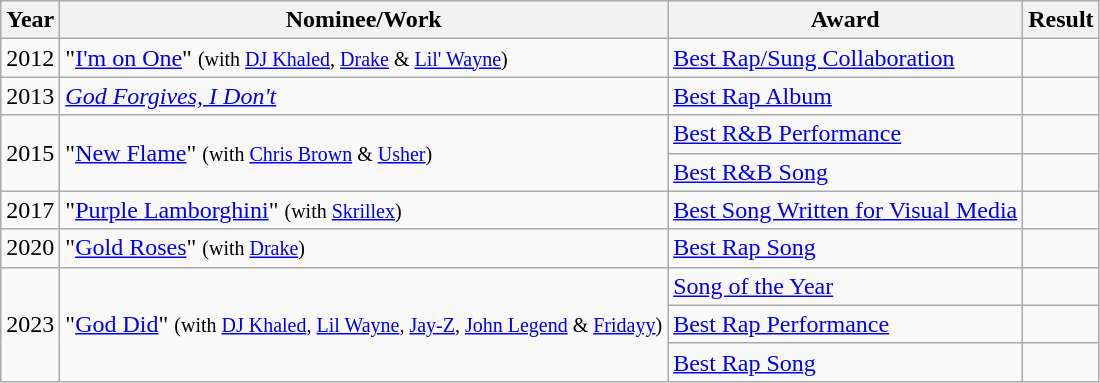<table class="wikitable">
<tr>
<th>Year</th>
<th>Nominee/Work</th>
<th>Award</th>
<th>Result</th>
</tr>
<tr>
<td>2012</td>
<td>"<a href='#'>I'm on One</a>" <small>(with <a href='#'>DJ Khaled</a>, <a href='#'>Drake</a> & <a href='#'>Lil' Wayne</a>)</small></td>
<td><a href='#'>Best Rap/Sung Collaboration</a></td>
<td></td>
</tr>
<tr>
<td>2013</td>
<td><em><a href='#'>God Forgives, I Don't</a></em></td>
<td><a href='#'>Best Rap Album</a></td>
<td></td>
</tr>
<tr>
<td rowspan="2">2015</td>
<td rowspan="2">"<a href='#'>New Flame</a>" <small>(with <a href='#'>Chris Brown</a> & <a href='#'>Usher</a>)</small></td>
<td><a href='#'>Best R&B Performance</a></td>
<td></td>
</tr>
<tr>
<td><a href='#'>Best R&B Song</a></td>
<td></td>
</tr>
<tr>
<td>2017</td>
<td>"<a href='#'>Purple Lamborghini</a>" <small>(with <a href='#'>Skrillex</a>)</small></td>
<td><a href='#'>Best Song Written for Visual Media</a></td>
<td></td>
</tr>
<tr>
<td>2020</td>
<td>"<a href='#'>Gold Roses</a>" <small>(with <a href='#'>Drake</a>)</small></td>
<td><a href='#'>Best Rap Song</a></td>
<td></td>
</tr>
<tr>
<td rowspan="3">2023</td>
<td rowspan="3">"<a href='#'>God Did</a>" <small>(with <a href='#'>DJ Khaled</a>, <a href='#'>Lil Wayne</a>, <a href='#'>Jay-Z</a>, <a href='#'>John Legend</a> & <a href='#'>Fridayy</a>)</small></td>
<td><a href='#'>Song of the Year</a></td>
<td></td>
</tr>
<tr>
<td><a href='#'>Best Rap Performance</a></td>
<td></td>
</tr>
<tr>
<td><a href='#'>Best Rap Song</a></td>
<td></td>
</tr>
</table>
